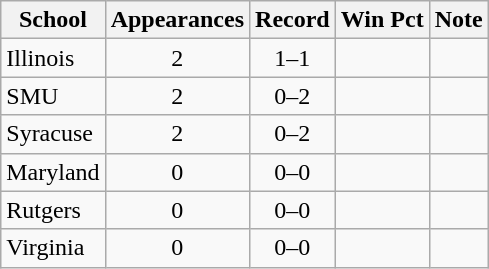<table class="wikitable sortable">
<tr>
<th>School</th>
<th>Appearances</th>
<th>Record</th>
<th>Win Pct</th>
<th>Note</th>
</tr>
<tr>
<td>Illinois</td>
<td align="center">2</td>
<td align="center">1–1</td>
<td align="center"></td>
<td align="left"></td>
</tr>
<tr>
<td>SMU</td>
<td align="center">2</td>
<td align="center">0–2</td>
<td align="center"></td>
<td align="left"></td>
</tr>
<tr>
<td>Syracuse</td>
<td align="center">2</td>
<td align="center">0–2</td>
<td align="center"></td>
<td align="left"></td>
</tr>
<tr>
<td>Maryland</td>
<td align="center">0</td>
<td align="center">0–0</td>
<td align="center"></td>
<td align="left"></td>
</tr>
<tr>
<td>Rutgers</td>
<td align="center">0</td>
<td align="center">0–0</td>
<td align="center"></td>
<td align="left"></td>
</tr>
<tr>
<td>Virginia</td>
<td align="center">0</td>
<td align="center">0–0</td>
<td align="center"></td>
<td align="left"></td>
</tr>
</table>
